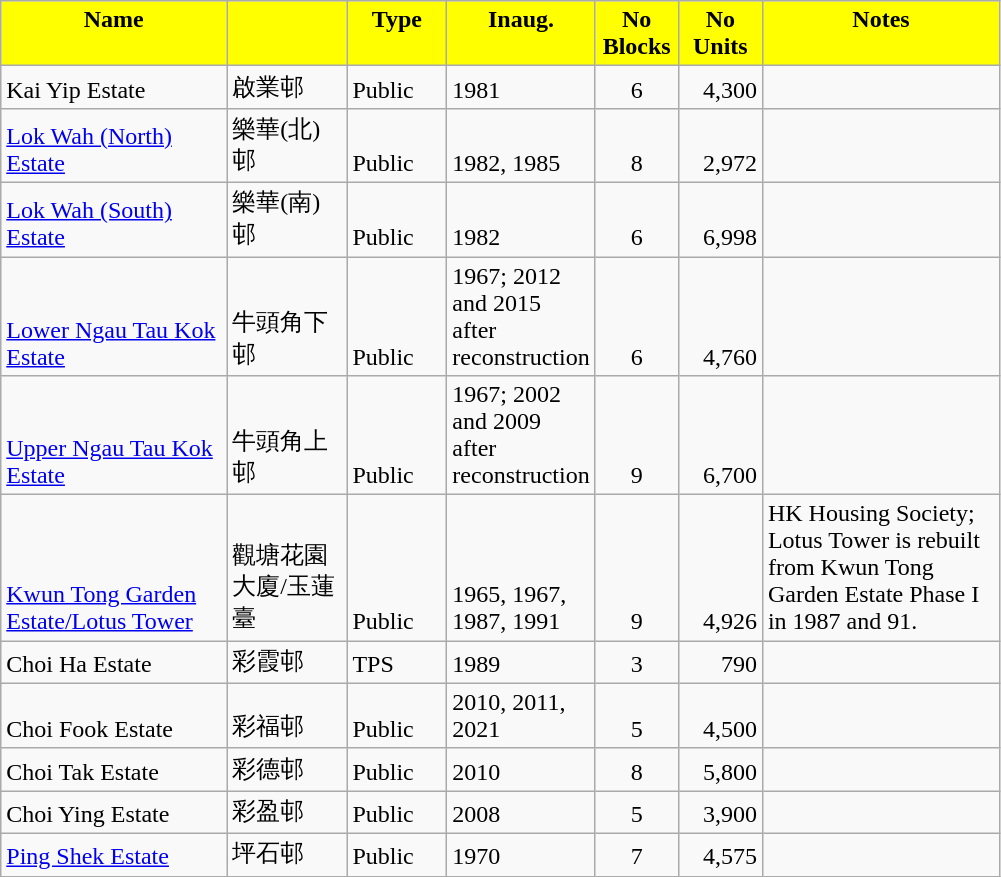<table class="wikitable">
<tr style="font-weight:bold;background-color:yellow" align="center" valign="top">
<td width="143.25" Height="12.75" align="center">Name</td>
<td width="72.75" align="center" valign="top"></td>
<td width="59.25" align="center" valign="top">Type</td>
<td width="48" align="center" valign="top">Inaug.</td>
<td width="48" align="center" valign="top">No Blocks</td>
<td width="48.75" align="center" valign="top">No Units</td>
<td width="150.75" align="center" valign="top">Notes</td>
</tr>
<tr valign="bottom">
<td Height="12.75">Kai Yip Estate</td>
<td>啟業邨</td>
<td>Public</td>
<td>1981</td>
<td align="center">6</td>
<td align="right">4,300</td>
<td></td>
</tr>
<tr valign="bottom">
<td Height="12.75"><a href='#'>Lok Wah (North) Estate</a></td>
<td>樂華(北)邨</td>
<td>Public</td>
<td>1982, 1985</td>
<td align="center">8</td>
<td align="right">2,972</td>
<td></td>
</tr>
<tr valign="bottom">
<td Height="12.75"><a href='#'>Lok Wah (South) Estate</a></td>
<td>樂華(南)邨</td>
<td>Public</td>
<td>1982</td>
<td align="center">6</td>
<td align="right">6,998</td>
<td></td>
</tr>
<tr valign="bottom">
<td Height="12.75"><a href='#'>Lower Ngau Tau Kok Estate</a></td>
<td>牛頭角下邨</td>
<td>Public</td>
<td>1967; 2012 and 2015 after reconstruction</td>
<td align="center">6</td>
<td align="right">4,760</td>
<td></td>
</tr>
<tr valign="bottom">
<td Height="12.75"><a href='#'>Upper Ngau Tau Kok Estate</a></td>
<td>牛頭角上邨</td>
<td>Public</td>
<td>1967; 2002 and 2009 after reconstruction</td>
<td align="center">9</td>
<td align="right">6,700</td>
<td></td>
</tr>
<tr valign="bottom">
<td Height="12.75"><a href='#'>Kwun Tong Garden Estate/Lotus Tower</a></td>
<td>觀塘花園大廈/玉蓮臺</td>
<td>Public</td>
<td>1965, 1967, 1987, 1991</td>
<td align="center">9</td>
<td align="right">4,926</td>
<td>HK Housing Society; Lotus Tower is rebuilt from Kwun Tong Garden Estate Phase I in 1987 and 91.</td>
</tr>
<tr valign="bottom">
<td Height="12.75">Choi Ha Estate</td>
<td>彩霞邨</td>
<td>TPS</td>
<td>1989</td>
<td align="center">3</td>
<td align="right">790</td>
<td></td>
</tr>
<tr valign="bottom">
<td Height="12.75">Choi Fook Estate</td>
<td>彩福邨</td>
<td>Public</td>
<td>2010, 2011, 2021</td>
<td align="center">5</td>
<td align="right">4,500</td>
<td></td>
</tr>
<tr valign="bottom">
<td Height="12.75">Choi Tak Estate</td>
<td>彩德邨</td>
<td>Public</td>
<td>2010</td>
<td align="center">8</td>
<td align="right">5,800</td>
<td></td>
</tr>
<tr valign="bottom">
<td Height="12.75">Choi Ying Estate</td>
<td>彩盈邨</td>
<td>Public</td>
<td>2008</td>
<td align="center">5</td>
<td align="right">3,900</td>
<td></td>
</tr>
<tr valign="bottom">
<td Height="12.75"><a href='#'>Ping Shek Estate</a></td>
<td>坪石邨</td>
<td>Public</td>
<td>1970</td>
<td align="center">7</td>
<td align="right">4,575</td>
<td></td>
</tr>
</table>
